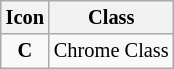<table class="wikitable" style="font-size: 85%">
<tr>
<th>Icon</th>
<th>Class</th>
</tr>
<tr>
<td align=center><strong><span>C</span></strong></td>
<td>Chrome Class</td>
</tr>
</table>
